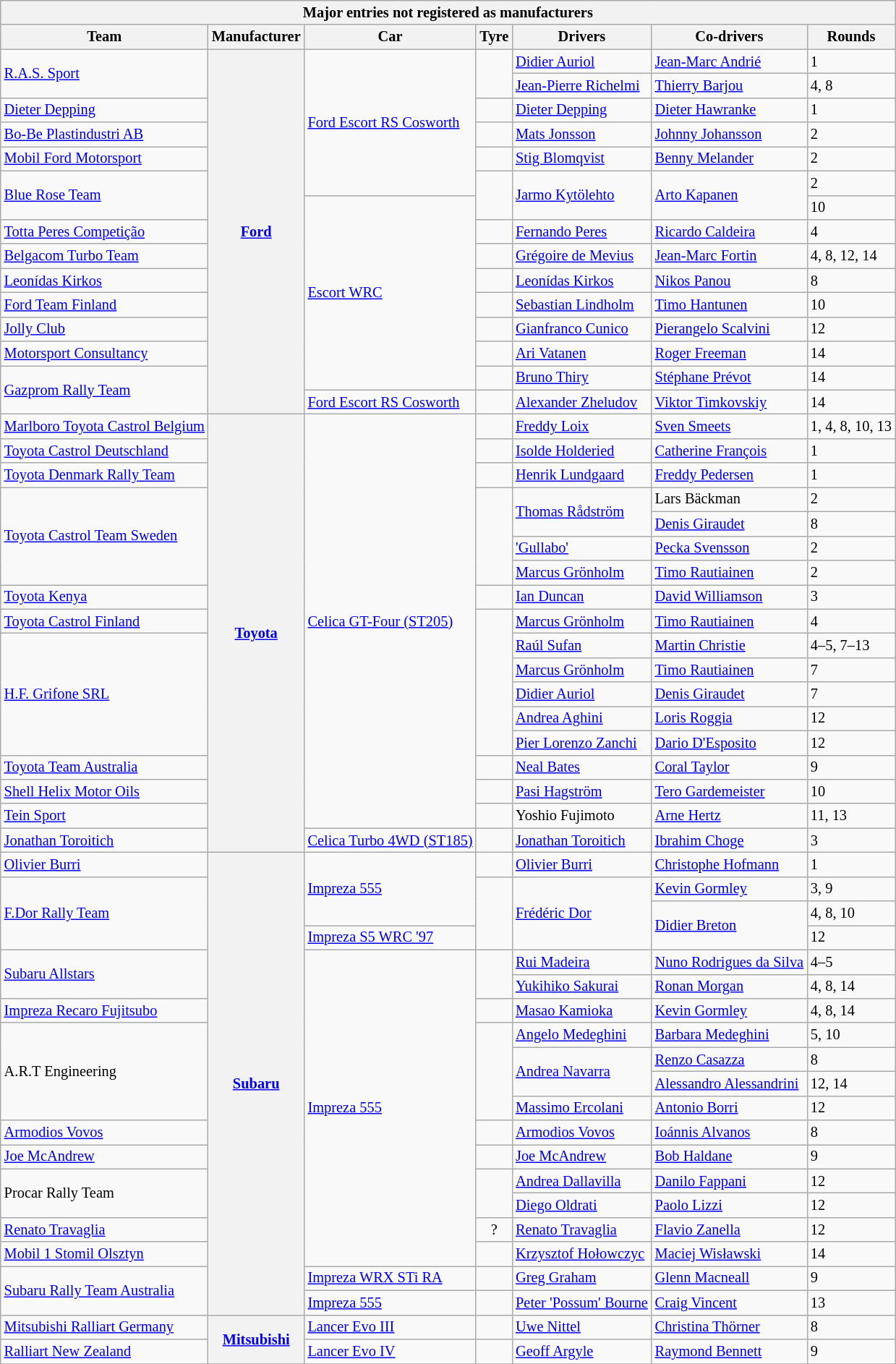<table class="wikitable" style="font-size: 85%">
<tr>
<th colspan="7">Major entries not registered as manufacturers</th>
</tr>
<tr>
<th>Team</th>
<th>Manufacturer</th>
<th>Car</th>
<th>Tyre</th>
<th>Drivers</th>
<th>Co-drivers</th>
<th>Rounds</th>
</tr>
<tr>
<td rowspan="2"> <a href='#'>R.A.S. Sport</a></td>
<th rowspan="15"><a href='#'>Ford</a></th>
<td rowspan="6"><a href='#'>Ford Escort RS Cosworth</a></td>
<td rowspan="2" align="center"></td>
<td> <a href='#'>Didier Auriol</a></td>
<td> <a href='#'>Jean-Marc Andrié</a></td>
<td>1</td>
</tr>
<tr>
<td> <a href='#'>Jean-Pierre Richelmi</a></td>
<td> <a href='#'>Thierry Barjou</a></td>
<td>4, 8</td>
</tr>
<tr>
<td> <a href='#'>Dieter Depping</a></td>
<td align="center"></td>
<td> <a href='#'>Dieter Depping</a></td>
<td> <a href='#'>Dieter Hawranke</a></td>
<td>1</td>
</tr>
<tr>
<td> <a href='#'>Bo-Be Plastindustri AB</a></td>
<td align="center"></td>
<td> <a href='#'>Mats Jonsson</a></td>
<td> <a href='#'>Johnny Johansson</a></td>
<td>2</td>
</tr>
<tr>
<td> <a href='#'>Mobil Ford Motorsport</a></td>
<td align="center"></td>
<td> <a href='#'>Stig Blomqvist</a></td>
<td> <a href='#'>Benny Melander</a></td>
<td>2</td>
</tr>
<tr>
<td rowspan="2"> <a href='#'>Blue Rose Team</a></td>
<td rowspan="2" align="center"></td>
<td rowspan="2"> <a href='#'>Jarmo Kytölehto</a></td>
<td rowspan="2"> <a href='#'>Arto Kapanen</a></td>
<td>2</td>
</tr>
<tr>
<td rowspan="8"><a href='#'>Escort WRC</a></td>
<td>10</td>
</tr>
<tr>
<td> <a href='#'>Totta Peres Competição</a></td>
<td align="center"></td>
<td> <a href='#'>Fernando Peres</a></td>
<td> <a href='#'>Ricardo Caldeira</a></td>
<td>4</td>
</tr>
<tr>
<td> <a href='#'>Belgacom Turbo Team</a></td>
<td align="center"></td>
<td> <a href='#'>Grégoire de Mevius</a></td>
<td> <a href='#'>Jean-Marc Fortin</a></td>
<td>4, 8, 12, 14</td>
</tr>
<tr>
<td> <a href='#'>Leonídas Kirkos</a></td>
<td align="center"></td>
<td> <a href='#'>Leonídas Kirkos</a></td>
<td> <a href='#'>Nikos Panou</a></td>
<td>8</td>
</tr>
<tr>
<td> <a href='#'>Ford Team Finland</a></td>
<td align="center"></td>
<td> <a href='#'>Sebastian Lindholm</a></td>
<td> <a href='#'>Timo Hantunen</a></td>
<td>10</td>
</tr>
<tr>
<td> <a href='#'>Jolly Club</a></td>
<td align="center"></td>
<td> <a href='#'>Gianfranco Cunico</a></td>
<td> <a href='#'>Pierangelo Scalvini</a></td>
<td>12</td>
</tr>
<tr>
<td> <a href='#'>Motorsport Consultancy</a></td>
<td align="center"></td>
<td> <a href='#'>Ari Vatanen</a></td>
<td> <a href='#'>Roger Freeman</a></td>
<td>14</td>
</tr>
<tr>
<td rowspan="2"> <a href='#'>Gazprom Rally Team</a></td>
<td align="center"></td>
<td> <a href='#'>Bruno Thiry</a></td>
<td> <a href='#'>Stéphane Prévot</a></td>
<td>14</td>
</tr>
<tr>
<td><a href='#'>Ford Escort RS Cosworth</a></td>
<td align="center"></td>
<td> <a href='#'>Alexander Zheludov</a></td>
<td> <a href='#'>Viktor Timkovskiy</a></td>
<td>14</td>
</tr>
<tr>
<td> <a href='#'>Marlboro Toyota Castrol Belgium</a></td>
<th rowspan="18"><a href='#'>Toyota</a></th>
<td rowspan="17"><a href='#'>Celica GT-Four (ST205)</a></td>
<td align="center"></td>
<td> <a href='#'>Freddy Loix</a></td>
<td> <a href='#'>Sven Smeets</a></td>
<td nowrap="">1, 4, 8, 10, 13</td>
</tr>
<tr>
<td> <a href='#'>Toyota Castrol Deutschland</a></td>
<td align="center"></td>
<td> <a href='#'>Isolde Holderied</a></td>
<td nowrap=""> <a href='#'>Catherine François</a></td>
<td>1</td>
</tr>
<tr>
<td> <a href='#'>Toyota Denmark Rally Team</a></td>
<td align="center"></td>
<td> <a href='#'>Henrik Lundgaard</a></td>
<td> <a href='#'>Freddy Pedersen</a></td>
<td>1</td>
</tr>
<tr>
<td rowspan="4"> <a href='#'>Toyota Castrol Team Sweden</a></td>
<td rowspan="4" align="center"></td>
<td rowspan="2"> <a href='#'>Thomas Rådström</a></td>
<td> Lars Bäckman</td>
<td>2</td>
</tr>
<tr>
<td> <a href='#'>Denis Giraudet</a></td>
<td>8</td>
</tr>
<tr>
<td> <a href='#'>'Gullabo'</a></td>
<td> <a href='#'>Pecka Svensson</a></td>
<td>2</td>
</tr>
<tr>
<td> <a href='#'>Marcus Grönholm</a></td>
<td> <a href='#'>Timo Rautiainen</a></td>
<td>2</td>
</tr>
<tr>
<td> <a href='#'>Toyota Kenya</a></td>
<td align="center"></td>
<td> <a href='#'>Ian Duncan</a></td>
<td> <a href='#'>David Williamson</a></td>
<td>3</td>
</tr>
<tr>
<td> <a href='#'>Toyota Castrol Finland</a></td>
<td rowspan="6" align="center"></td>
<td> <a href='#'>Marcus Grönholm</a></td>
<td> <a href='#'>Timo Rautiainen</a></td>
<td>4</td>
</tr>
<tr>
<td rowspan="5"> <a href='#'>H.F. Grifone SRL</a></td>
<td> <a href='#'>Raúl Sufan</a></td>
<td> <a href='#'>Martin Christie</a></td>
<td>4–5, 7–13</td>
</tr>
<tr>
<td> <a href='#'>Marcus Grönholm</a></td>
<td> <a href='#'>Timo Rautiainen</a></td>
<td>7</td>
</tr>
<tr>
<td> <a href='#'>Didier Auriol</a></td>
<td> <a href='#'>Denis Giraudet</a></td>
<td>7</td>
</tr>
<tr>
<td> <a href='#'>Andrea Aghini</a></td>
<td> <a href='#'>Loris Roggia</a></td>
<td>12</td>
</tr>
<tr>
<td> <a href='#'>Pier Lorenzo Zanchi</a></td>
<td> <a href='#'>Dario D'Esposito</a></td>
<td>12</td>
</tr>
<tr>
<td> <a href='#'>Toyota Team Australia</a></td>
<td align="center"></td>
<td> <a href='#'>Neal Bates</a></td>
<td> <a href='#'>Coral Taylor</a></td>
<td>9</td>
</tr>
<tr>
<td> <a href='#'>Shell Helix Motor Oils</a></td>
<td align="center"></td>
<td> <a href='#'>Pasi Hagström</a></td>
<td> <a href='#'>Tero Gardemeister</a></td>
<td>10</td>
</tr>
<tr>
<td> <a href='#'>Tein Sport</a></td>
<td align="center"></td>
<td> Yoshio Fujimoto</td>
<td> <a href='#'>Arne Hertz</a></td>
<td>11, 13</td>
</tr>
<tr>
<td> <a href='#'>Jonathan Toroitich</a></td>
<td><a href='#'>Celica Turbo 4WD (ST185)</a></td>
<td align="center"></td>
<td> <a href='#'>Jonathan Toroitich</a></td>
<td> <a href='#'>Ibrahim Choge</a></td>
<td>3</td>
</tr>
<tr>
<td> <a href='#'>Olivier Burri</a></td>
<th rowspan="19"><a href='#'>Subaru</a></th>
<td rowspan="3"><a href='#'>Impreza 555</a></td>
<td align="center"></td>
<td> <a href='#'>Olivier Burri</a></td>
<td> <a href='#'>Christophe Hofmann</a></td>
<td>1</td>
</tr>
<tr>
<td rowspan="3"> <a href='#'>F.Dor Rally Team</a></td>
<td rowspan="3" align="center"></td>
<td rowspan="3"> <a href='#'>Frédéric Dor</a></td>
<td> <a href='#'>Kevin Gormley</a></td>
<td>3, 9</td>
</tr>
<tr>
<td rowspan="2"> <a href='#'>Didier Breton</a></td>
<td>4, 8, 10</td>
</tr>
<tr>
<td><a href='#'>Impreza S5 WRC '97</a></td>
<td>12</td>
</tr>
<tr>
<td rowspan="2"> <a href='#'>Subaru Allstars</a></td>
<td rowspan="13"><a href='#'>Impreza 555</a></td>
<td rowspan="2" align="center"></td>
<td> <a href='#'>Rui Madeira</a></td>
<td> <a href='#'>Nuno Rodrigues da Silva</a></td>
<td>4–5</td>
</tr>
<tr>
<td> <a href='#'>Yukihiko Sakurai</a></td>
<td> <a href='#'>Ronan Morgan</a></td>
<td>4, 8, 14</td>
</tr>
<tr>
<td> <a href='#'>Impreza Recaro Fujitsubo</a></td>
<td align="center"></td>
<td> <a href='#'>Masao Kamioka</a></td>
<td> <a href='#'>Kevin Gormley</a></td>
<td>4, 8, 14</td>
</tr>
<tr>
<td rowspan="4"> A.R.T Engineering</td>
<td rowspan="4" align="center"></td>
<td> <a href='#'>Angelo Medeghini</a></td>
<td> <a href='#'>Barbara Medeghini</a></td>
<td>5, 10</td>
</tr>
<tr>
<td rowspan="2"> <a href='#'>Andrea Navarra</a></td>
<td> <a href='#'>Renzo Casazza</a></td>
<td>8</td>
</tr>
<tr>
<td> <a href='#'>Alessandro Alessandrini</a></td>
<td>12, 14</td>
</tr>
<tr>
<td> <a href='#'>Massimo Ercolani</a></td>
<td> <a href='#'>Antonio Borri</a></td>
<td>12</td>
</tr>
<tr>
<td> <a href='#'>Armodios Vovos</a></td>
<td align="center"></td>
<td> <a href='#'>Armodios Vovos</a></td>
<td> <a href='#'>Ioánnis Alvanos</a></td>
<td>8</td>
</tr>
<tr>
<td> <a href='#'>Joe McAndrew</a></td>
<td align="center"></td>
<td> <a href='#'>Joe McAndrew</a></td>
<td> <a href='#'>Bob Haldane</a></td>
<td>9</td>
</tr>
<tr>
<td rowspan="2"> Procar Rally Team</td>
<td rowspan="2" align="center"></td>
<td> <a href='#'>Andrea Dallavilla</a></td>
<td> <a href='#'>Danilo Fappani</a></td>
<td>12</td>
</tr>
<tr>
<td> <a href='#'>Diego Oldrati</a></td>
<td> <a href='#'>Paolo Lizzi</a></td>
<td>12</td>
</tr>
<tr>
<td> <a href='#'>Renato Travaglia</a></td>
<td align="center">?</td>
<td> <a href='#'>Renato Travaglia</a></td>
<td> <a href='#'>Flavio Zanella</a></td>
<td>12</td>
</tr>
<tr>
<td> <a href='#'>Mobil 1 Stomil Olsztyn</a></td>
<td align="center"></td>
<td> <a href='#'>Krzysztof Hołowczyc</a></td>
<td> <a href='#'>Maciej Wisławski</a></td>
<td>14</td>
</tr>
<tr>
<td rowspan="2"> <a href='#'>Subaru Rally Team Australia</a></td>
<td><a href='#'>Impreza WRX STi RA</a></td>
<td align="center"></td>
<td> <a href='#'>Greg Graham</a></td>
<td> <a href='#'>Glenn Macneall</a></td>
<td>9</td>
</tr>
<tr>
<td><a href='#'>Impreza 555</a></td>
<td align="center"></td>
<td> <a href='#'>Peter 'Possum' Bourne</a></td>
<td> <a href='#'>Craig Vincent</a></td>
<td>13</td>
</tr>
<tr>
<td> <a href='#'>Mitsubishi Ralliart Germany</a></td>
<th rowspan="2"><a href='#'>Mitsubishi</a></th>
<td><a href='#'>Lancer Evo III</a></td>
<td align="center"></td>
<td> <a href='#'>Uwe Nittel</a></td>
<td> <a href='#'>Christina Thörner</a></td>
<td>8</td>
</tr>
<tr>
<td> <a href='#'>Ralliart New Zealand</a></td>
<td><a href='#'>Lancer Evo IV</a></td>
<td align="center"></td>
<td> <a href='#'>Geoff Argyle</a></td>
<td> <a href='#'>Raymond Bennett</a></td>
<td>9</td>
</tr>
<tr>
</tr>
</table>
